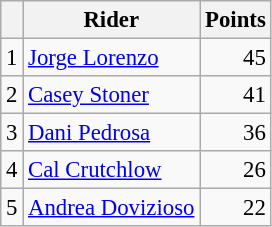<table class="wikitable" style="font-size: 95%;">
<tr>
<th></th>
<th>Rider</th>
<th>Points</th>
</tr>
<tr>
<td align=center>1</td>
<td> <a href='#'>Jorge Lorenzo</a></td>
<td align=right>45</td>
</tr>
<tr>
<td align=center>2</td>
<td> <a href='#'>Casey Stoner</a></td>
<td align=right>41</td>
</tr>
<tr>
<td align=center>3</td>
<td> <a href='#'>Dani Pedrosa</a></td>
<td align=right>36</td>
</tr>
<tr>
<td align=center>4</td>
<td> <a href='#'>Cal Crutchlow</a></td>
<td align=right>26</td>
</tr>
<tr>
<td align=center>5</td>
<td> <a href='#'>Andrea Dovizioso</a></td>
<td align=right>22</td>
</tr>
</table>
